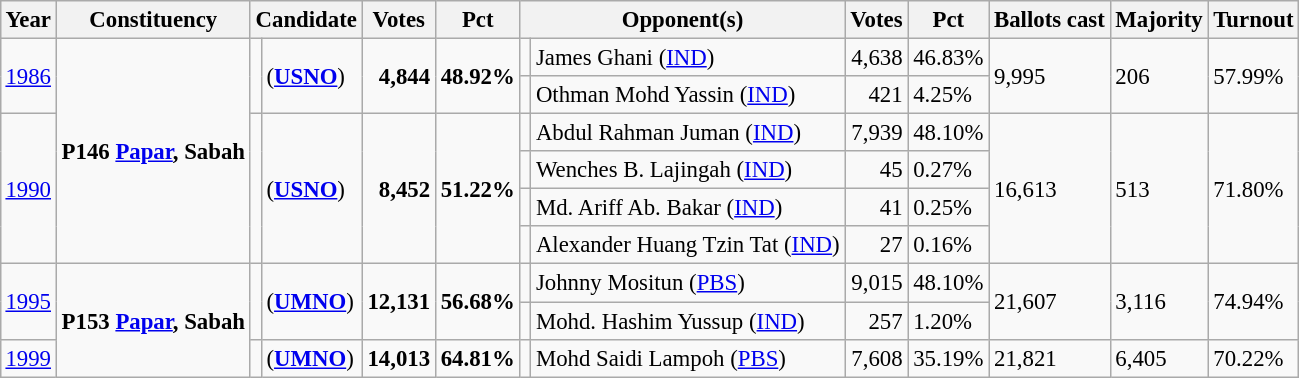<table class="wikitable" style="margin:0.5em ; font-size:95%">
<tr>
<th>Year</th>
<th>Constituency</th>
<th colspan=2>Candidate</th>
<th>Votes</th>
<th>Pct</th>
<th colspan=2>Opponent(s)</th>
<th>Votes</th>
<th>Pct</th>
<th>Ballots cast</th>
<th>Majority</th>
<th>Turnout</th>
</tr>
<tr>
<td rowspan=2><a href='#'>1986</a></td>
<td rowspan=6><strong>P146 <a href='#'>Papar</a>, Sabah</strong></td>
<td rowspan=2 ></td>
<td rowspan=2> (<a href='#'><strong>USNO</strong></a>)</td>
<td rowspan=2 style="text-align:right;"><strong>4,844</strong></td>
<td rowspan=2><strong>48.92%</strong></td>
<td></td>
<td>James Ghani (<a href='#'>IND</a>)</td>
<td style="text-align:right;">4,638</td>
<td>46.83%</td>
<td rowspan=2>9,995</td>
<td rowspan=2>206</td>
<td rowspan=2>57.99%</td>
</tr>
<tr>
<td></td>
<td>Othman Mohd Yassin (<a href='#'>IND</a>)</td>
<td style="text-align:right;">421</td>
<td>4.25%</td>
</tr>
<tr>
<td rowspan=4><a href='#'>1990</a></td>
<td rowspan=4 ></td>
<td rowspan=4> (<a href='#'><strong>USNO</strong></a>)</td>
<td rowspan=4 style="text-align:right;"><strong>8,452</strong></td>
<td rowspan=4><strong>51.22%</strong></td>
<td></td>
<td>Abdul Rahman Juman (<a href='#'>IND</a>)</td>
<td style="text-align:right;">7,939</td>
<td>48.10%</td>
<td rowspan=4>16,613</td>
<td rowspan=4>513</td>
<td rowspan=4>71.80%</td>
</tr>
<tr>
<td></td>
<td>Wenches B. Lajingah (<a href='#'>IND</a>)</td>
<td style="text-align:right;">45</td>
<td>0.27%</td>
</tr>
<tr>
<td></td>
<td>Md. Ariff Ab. Bakar (<a href='#'>IND</a>)</td>
<td style="text-align:right;">41</td>
<td>0.25%</td>
</tr>
<tr>
<td></td>
<td>Alexander Huang Tzin Tat (<a href='#'>IND</a>)</td>
<td style="text-align:right;">27</td>
<td>0.16%</td>
</tr>
<tr>
<td rowspan=2><a href='#'>1995</a></td>
<td rowspan=3><strong>P153 <a href='#'>Papar</a>, Sabah</strong></td>
<td rowspan=2 ></td>
<td rowspan=2> (<a href='#'><strong>UMNO</strong></a>)</td>
<td rowspan=2 style="text-align:right;"><strong>12,131</strong></td>
<td rowspan=2><strong>56.68%</strong></td>
<td></td>
<td>Johnny Mositun (<a href='#'>PBS</a>)</td>
<td style="text-align:right;">9,015</td>
<td>48.10%</td>
<td rowspan=2>21,607</td>
<td rowspan=2>3,116</td>
<td rowspan=2>74.94%</td>
</tr>
<tr>
<td></td>
<td>Mohd. Hashim Yussup (<a href='#'>IND</a>)</td>
<td style="text-align:right;">257</td>
<td>1.20%</td>
</tr>
<tr>
<td><a href='#'>1999</a></td>
<td></td>
<td> (<a href='#'><strong>UMNO</strong></a>)</td>
<td style="text-align:right;"><strong>14,013</strong></td>
<td><strong>64.81%</strong></td>
<td></td>
<td>Mohd Saidi Lampoh (<a href='#'>PBS</a>)</td>
<td style="text-align:right;">7,608</td>
<td>35.19%</td>
<td rowspan=1>21,821</td>
<td rowspan=1>6,405</td>
<td rowspan=1>70.22%</td>
</tr>
</table>
